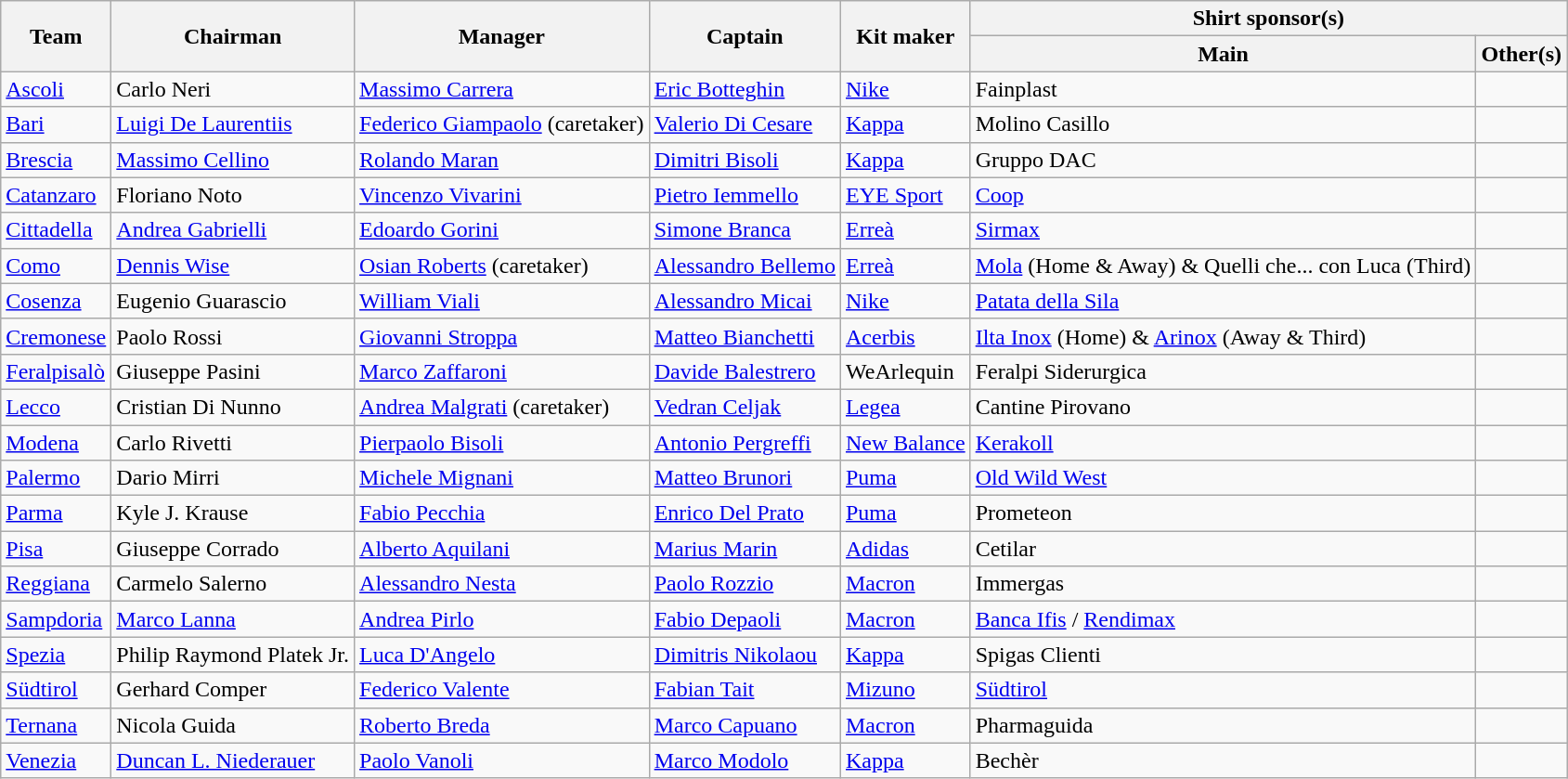<table class="wikitable">
<tr>
<th rowspan="2">Team</th>
<th rowspan="2">Chairman</th>
<th rowspan="2">Manager</th>
<th rowspan="2">Captain</th>
<th rowspan="2">Kit maker</th>
<th colspan="2">Shirt sponsor(s)</th>
</tr>
<tr>
<th>Main</th>
<th>Other(s)</th>
</tr>
<tr>
<td><a href='#'>Ascoli</a></td>
<td> Carlo Neri</td>
<td> <a href='#'>Massimo Carrera</a></td>
<td> <a href='#'>Eric Botteghin</a></td>
<td><a href='#'>Nike</a></td>
<td>Fainplast</td>
<td></td>
</tr>
<tr>
<td><a href='#'>Bari</a></td>
<td> <a href='#'>Luigi De Laurentiis</a></td>
<td> <a href='#'>Federico Giampaolo</a> (caretaker)</td>
<td> <a href='#'>Valerio Di Cesare</a></td>
<td><a href='#'>Kappa</a></td>
<td>Molino Casillo</td>
<td></td>
</tr>
<tr>
<td><a href='#'>Brescia</a></td>
<td> <a href='#'>Massimo Cellino</a></td>
<td> <a href='#'>Rolando Maran</a></td>
<td> <a href='#'>Dimitri Bisoli</a></td>
<td><a href='#'>Kappa</a></td>
<td>Gruppo DAC</td>
<td></td>
</tr>
<tr>
<td><a href='#'>Catanzaro</a></td>
<td> Floriano Noto</td>
<td> <a href='#'>Vincenzo Vivarini</a></td>
<td> <a href='#'>Pietro Iemmello</a></td>
<td><a href='#'>EYE Sport</a></td>
<td><a href='#'>Coop</a></td>
<td></td>
</tr>
<tr>
<td><a href='#'>Cittadella</a></td>
<td> <a href='#'>Andrea Gabrielli</a></td>
<td> <a href='#'>Edoardo Gorini</a></td>
<td> <a href='#'>Simone Branca</a></td>
<td><a href='#'>Erreà</a></td>
<td><a href='#'>Sirmax</a></td>
<td></td>
</tr>
<tr>
<td><a href='#'>Como</a></td>
<td> <a href='#'>Dennis Wise</a></td>
<td> <a href='#'>Osian Roberts</a> (caretaker)</td>
<td> <a href='#'>Alessandro Bellemo</a></td>
<td><a href='#'>Erreà</a></td>
<td><a href='#'>Mola</a> (Home & Away) & Quelli che... con Luca (Third)</td>
<td></td>
</tr>
<tr>
<td><a href='#'>Cosenza</a></td>
<td> Eugenio Guarascio</td>
<td> <a href='#'>William Viali</a></td>
<td> <a href='#'>Alessandro Micai</a></td>
<td><a href='#'>Nike</a></td>
<td><a href='#'>Patata della Sila</a></td>
<td></td>
</tr>
<tr>
<td><a href='#'>Cremonese</a></td>
<td> Paolo Rossi</td>
<td> <a href='#'>Giovanni Stroppa</a></td>
<td> <a href='#'>Matteo Bianchetti</a></td>
<td><a href='#'>Acerbis</a></td>
<td><a href='#'>Ilta Inox</a> (Home) & <a href='#'>Arinox</a> (Away & Third)</td>
<td></td>
</tr>
<tr>
<td><a href='#'>Feralpisalò</a></td>
<td> Giuseppe Pasini</td>
<td> <a href='#'>Marco Zaffaroni</a></td>
<td> <a href='#'>Davide Balestrero</a></td>
<td>WeArlequin</td>
<td>Feralpi Siderurgica</td>
<td></td>
</tr>
<tr>
<td><a href='#'>Lecco</a></td>
<td> Cristian Di Nunno</td>
<td> <a href='#'>Andrea Malgrati</a> (caretaker)</td>
<td> <a href='#'>Vedran Celjak</a></td>
<td><a href='#'>Legea</a></td>
<td>Cantine Pirovano</td>
<td></td>
</tr>
<tr>
<td><a href='#'>Modena</a></td>
<td> Carlo Rivetti</td>
<td> <a href='#'>Pierpaolo Bisoli</a></td>
<td> <a href='#'>Antonio Pergreffi</a></td>
<td><a href='#'>New Balance</a></td>
<td><a href='#'>Kerakoll</a></td>
<td></td>
</tr>
<tr>
<td><a href='#'>Palermo</a></td>
<td> Dario Mirri</td>
<td> <a href='#'>Michele Mignani</a></td>
<td> <a href='#'>Matteo Brunori</a></td>
<td><a href='#'>Puma</a></td>
<td><a href='#'>Old Wild West</a></td>
<td></td>
</tr>
<tr>
<td><a href='#'>Parma</a></td>
<td> Kyle J. Krause</td>
<td> <a href='#'>Fabio Pecchia</a></td>
<td> <a href='#'>Enrico Del Prato</a></td>
<td><a href='#'>Puma</a></td>
<td>Prometeon</td>
<td></td>
</tr>
<tr>
<td><a href='#'>Pisa</a></td>
<td> Giuseppe Corrado</td>
<td> <a href='#'>Alberto Aquilani</a></td>
<td> <a href='#'>Marius Marin</a></td>
<td><a href='#'>Adidas</a></td>
<td>Cetilar</td>
<td></td>
</tr>
<tr>
<td><a href='#'>Reggiana</a></td>
<td> Carmelo Salerno</td>
<td> <a href='#'>Alessandro Nesta</a></td>
<td> <a href='#'>Paolo Rozzio</a></td>
<td><a href='#'>Macron</a></td>
<td>Immergas</td>
<td></td>
</tr>
<tr>
<td><a href='#'>Sampdoria</a></td>
<td> <a href='#'>Marco Lanna</a></td>
<td> <a href='#'>Andrea Pirlo</a></td>
<td> <a href='#'>Fabio Depaoli</a></td>
<td><a href='#'>Macron</a></td>
<td><a href='#'>Banca Ifis</a> / <a href='#'>Rendimax</a></td>
<td></td>
</tr>
<tr>
<td><a href='#'>Spezia</a></td>
<td> Philip Raymond Platek Jr.</td>
<td> <a href='#'>Luca D'Angelo</a></td>
<td> <a href='#'>Dimitris Nikolaou</a></td>
<td><a href='#'>Kappa</a></td>
<td>Spigas Clienti</td>
<td></td>
</tr>
<tr>
<td><a href='#'>Südtirol</a></td>
<td> Gerhard Comper</td>
<td> <a href='#'>Federico Valente</a></td>
<td> <a href='#'>Fabian Tait</a></td>
<td><a href='#'>Mizuno</a></td>
<td><a href='#'>Südtirol</a></td>
<td></td>
</tr>
<tr>
<td><a href='#'>Ternana</a></td>
<td> Nicola Guida</td>
<td> <a href='#'>Roberto Breda</a></td>
<td> <a href='#'>Marco Capuano</a></td>
<td><a href='#'>Macron</a></td>
<td>Pharmaguida</td>
<td></td>
</tr>
<tr>
<td><a href='#'>Venezia</a></td>
<td> <a href='#'>Duncan L. Niederauer</a></td>
<td> <a href='#'>Paolo Vanoli</a></td>
<td> <a href='#'>Marco Modolo</a></td>
<td><a href='#'>Kappa</a></td>
<td>Bechèr</td>
<td></td>
</tr>
</table>
